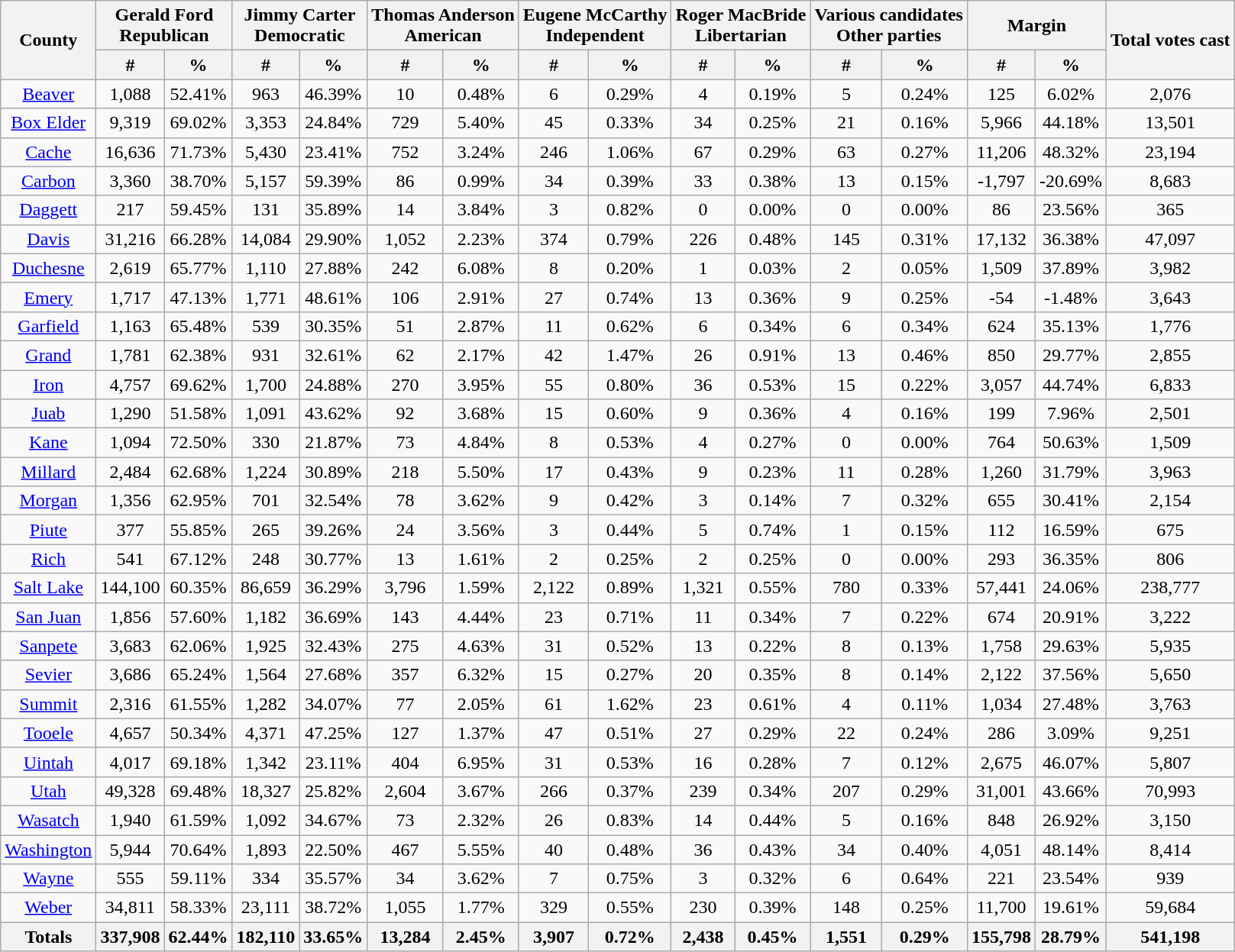<table class="wikitable sortable" style="text-align:center">
<tr>
<th colspan="1" rowspan="2">County</th>
<th style="text-align:center;" colspan="2">Gerald Ford<br>Republican</th>
<th style="text-align:center;" colspan="2">Jimmy Carter<br>Democratic</th>
<th style="text-align:center;" colspan="2">Thomas Anderson<br>American</th>
<th style="text-align:center;" colspan="2">Eugene McCarthy<br>Independent</th>
<th style="text-align:center;" colspan="2">Roger MacBride<br>Libertarian</th>
<th style="text-align:center;" colspan="2">Various candidates<br>Other parties</th>
<th style="text-align:center;" colspan="2">Margin</th>
<th colspan="1" rowspan="2" style="text-align:center;">Total votes cast</th>
</tr>
<tr>
<th style="text-align:center;" data-sort-type="number">#</th>
<th style="text-align:center;" data-sort-type="number">%</th>
<th style="text-align:center;" data-sort-type="number">#</th>
<th style="text-align:center;" data-sort-type="number">%</th>
<th style="text-align:center;" data-sort-type="number">#</th>
<th style="text-align:center;" data-sort-type="number">%</th>
<th style="text-align:center;" data-sort-type="number">#</th>
<th style="text-align:center;" data-sort-type="number">%</th>
<th style="text-align:center;" data-sort-type="number">#</th>
<th style="text-align:center;" data-sort-type="number">%</th>
<th style="text-align:center;" data-sort-type="number">#</th>
<th style="text-align:center;" data-sort-type="number">%</th>
<th style="text-align:center;" data-sort-type="number">#</th>
<th style="text-align:center;" data-sort-type="number">%</th>
</tr>
<tr style="text-align:center;">
<td><a href='#'>Beaver</a></td>
<td>1,088</td>
<td>52.41%</td>
<td>963</td>
<td>46.39%</td>
<td>10</td>
<td>0.48%</td>
<td>6</td>
<td>0.29%</td>
<td>4</td>
<td>0.19%</td>
<td>5</td>
<td>0.24%</td>
<td>125</td>
<td>6.02%</td>
<td>2,076</td>
</tr>
<tr style="text-align:center;">
<td><a href='#'>Box Elder</a></td>
<td>9,319</td>
<td>69.02%</td>
<td>3,353</td>
<td>24.84%</td>
<td>729</td>
<td>5.40%</td>
<td>45</td>
<td>0.33%</td>
<td>34</td>
<td>0.25%</td>
<td>21</td>
<td>0.16%</td>
<td>5,966</td>
<td>44.18%</td>
<td>13,501</td>
</tr>
<tr style="text-align:center;">
<td><a href='#'>Cache</a></td>
<td>16,636</td>
<td>71.73%</td>
<td>5,430</td>
<td>23.41%</td>
<td>752</td>
<td>3.24%</td>
<td>246</td>
<td>1.06%</td>
<td>67</td>
<td>0.29%</td>
<td>63</td>
<td>0.27%</td>
<td>11,206</td>
<td>48.32%</td>
<td>23,194</td>
</tr>
<tr style="text-align:center;">
<td><a href='#'>Carbon</a></td>
<td>3,360</td>
<td>38.70%</td>
<td>5,157</td>
<td>59.39%</td>
<td>86</td>
<td>0.99%</td>
<td>34</td>
<td>0.39%</td>
<td>33</td>
<td>0.38%</td>
<td>13</td>
<td>0.15%</td>
<td>-1,797</td>
<td>-20.69%</td>
<td>8,683</td>
</tr>
<tr style="text-align:center;">
<td><a href='#'>Daggett</a></td>
<td>217</td>
<td>59.45%</td>
<td>131</td>
<td>35.89%</td>
<td>14</td>
<td>3.84%</td>
<td>3</td>
<td>0.82%</td>
<td>0</td>
<td>0.00%</td>
<td>0</td>
<td>0.00%</td>
<td>86</td>
<td>23.56%</td>
<td>365</td>
</tr>
<tr style="text-align:center;">
<td><a href='#'>Davis</a></td>
<td>31,216</td>
<td>66.28%</td>
<td>14,084</td>
<td>29.90%</td>
<td>1,052</td>
<td>2.23%</td>
<td>374</td>
<td>0.79%</td>
<td>226</td>
<td>0.48%</td>
<td>145</td>
<td>0.31%</td>
<td>17,132</td>
<td>36.38%</td>
<td>47,097</td>
</tr>
<tr style="text-align:center;">
<td><a href='#'>Duchesne</a></td>
<td>2,619</td>
<td>65.77%</td>
<td>1,110</td>
<td>27.88%</td>
<td>242</td>
<td>6.08%</td>
<td>8</td>
<td>0.20%</td>
<td>1</td>
<td>0.03%</td>
<td>2</td>
<td>0.05%</td>
<td>1,509</td>
<td>37.89%</td>
<td>3,982</td>
</tr>
<tr style="text-align:center;">
<td><a href='#'>Emery</a></td>
<td>1,717</td>
<td>47.13%</td>
<td>1,771</td>
<td>48.61%</td>
<td>106</td>
<td>2.91%</td>
<td>27</td>
<td>0.74%</td>
<td>13</td>
<td>0.36%</td>
<td>9</td>
<td>0.25%</td>
<td>-54</td>
<td>-1.48%</td>
<td>3,643</td>
</tr>
<tr style="text-align:center;">
<td><a href='#'>Garfield</a></td>
<td>1,163</td>
<td>65.48%</td>
<td>539</td>
<td>30.35%</td>
<td>51</td>
<td>2.87%</td>
<td>11</td>
<td>0.62%</td>
<td>6</td>
<td>0.34%</td>
<td>6</td>
<td>0.34%</td>
<td>624</td>
<td>35.13%</td>
<td>1,776</td>
</tr>
<tr style="text-align:center;">
<td><a href='#'>Grand</a></td>
<td>1,781</td>
<td>62.38%</td>
<td>931</td>
<td>32.61%</td>
<td>62</td>
<td>2.17%</td>
<td>42</td>
<td>1.47%</td>
<td>26</td>
<td>0.91%</td>
<td>13</td>
<td>0.46%</td>
<td>850</td>
<td>29.77%</td>
<td>2,855</td>
</tr>
<tr style="text-align:center;">
<td><a href='#'>Iron</a></td>
<td>4,757</td>
<td>69.62%</td>
<td>1,700</td>
<td>24.88%</td>
<td>270</td>
<td>3.95%</td>
<td>55</td>
<td>0.80%</td>
<td>36</td>
<td>0.53%</td>
<td>15</td>
<td>0.22%</td>
<td>3,057</td>
<td>44.74%</td>
<td>6,833</td>
</tr>
<tr style="text-align:center;">
<td><a href='#'>Juab</a></td>
<td>1,290</td>
<td>51.58%</td>
<td>1,091</td>
<td>43.62%</td>
<td>92</td>
<td>3.68%</td>
<td>15</td>
<td>0.60%</td>
<td>9</td>
<td>0.36%</td>
<td>4</td>
<td>0.16%</td>
<td>199</td>
<td>7.96%</td>
<td>2,501</td>
</tr>
<tr style="text-align:center;">
<td><a href='#'>Kane</a></td>
<td>1,094</td>
<td>72.50%</td>
<td>330</td>
<td>21.87%</td>
<td>73</td>
<td>4.84%</td>
<td>8</td>
<td>0.53%</td>
<td>4</td>
<td>0.27%</td>
<td>0</td>
<td>0.00%</td>
<td>764</td>
<td>50.63%</td>
<td>1,509</td>
</tr>
<tr style="text-align:center;">
<td><a href='#'>Millard</a></td>
<td>2,484</td>
<td>62.68%</td>
<td>1,224</td>
<td>30.89%</td>
<td>218</td>
<td>5.50%</td>
<td>17</td>
<td>0.43%</td>
<td>9</td>
<td>0.23%</td>
<td>11</td>
<td>0.28%</td>
<td>1,260</td>
<td>31.79%</td>
<td>3,963</td>
</tr>
<tr style="text-align:center;">
<td><a href='#'>Morgan</a></td>
<td>1,356</td>
<td>62.95%</td>
<td>701</td>
<td>32.54%</td>
<td>78</td>
<td>3.62%</td>
<td>9</td>
<td>0.42%</td>
<td>3</td>
<td>0.14%</td>
<td>7</td>
<td>0.32%</td>
<td>655</td>
<td>30.41%</td>
<td>2,154</td>
</tr>
<tr style="text-align:center;">
<td><a href='#'>Piute</a></td>
<td>377</td>
<td>55.85%</td>
<td>265</td>
<td>39.26%</td>
<td>24</td>
<td>3.56%</td>
<td>3</td>
<td>0.44%</td>
<td>5</td>
<td>0.74%</td>
<td>1</td>
<td>0.15%</td>
<td>112</td>
<td>16.59%</td>
<td>675</td>
</tr>
<tr style="text-align:center;">
<td><a href='#'>Rich</a></td>
<td>541</td>
<td>67.12%</td>
<td>248</td>
<td>30.77%</td>
<td>13</td>
<td>1.61%</td>
<td>2</td>
<td>0.25%</td>
<td>2</td>
<td>0.25%</td>
<td>0</td>
<td>0.00%</td>
<td>293</td>
<td>36.35%</td>
<td>806</td>
</tr>
<tr style="text-align:center;">
<td><a href='#'>Salt Lake</a></td>
<td>144,100</td>
<td>60.35%</td>
<td>86,659</td>
<td>36.29%</td>
<td>3,796</td>
<td>1.59%</td>
<td>2,122</td>
<td>0.89%</td>
<td>1,321</td>
<td>0.55%</td>
<td>780</td>
<td>0.33%</td>
<td>57,441</td>
<td>24.06%</td>
<td>238,777</td>
</tr>
<tr style="text-align:center;">
<td><a href='#'>San Juan</a></td>
<td>1,856</td>
<td>57.60%</td>
<td>1,182</td>
<td>36.69%</td>
<td>143</td>
<td>4.44%</td>
<td>23</td>
<td>0.71%</td>
<td>11</td>
<td>0.34%</td>
<td>7</td>
<td>0.22%</td>
<td>674</td>
<td>20.91%</td>
<td>3,222</td>
</tr>
<tr style="text-align:center;">
<td><a href='#'>Sanpete</a></td>
<td>3,683</td>
<td>62.06%</td>
<td>1,925</td>
<td>32.43%</td>
<td>275</td>
<td>4.63%</td>
<td>31</td>
<td>0.52%</td>
<td>13</td>
<td>0.22%</td>
<td>8</td>
<td>0.13%</td>
<td>1,758</td>
<td>29.63%</td>
<td>5,935</td>
</tr>
<tr style="text-align:center;">
<td><a href='#'>Sevier</a></td>
<td>3,686</td>
<td>65.24%</td>
<td>1,564</td>
<td>27.68%</td>
<td>357</td>
<td>6.32%</td>
<td>15</td>
<td>0.27%</td>
<td>20</td>
<td>0.35%</td>
<td>8</td>
<td>0.14%</td>
<td>2,122</td>
<td>37.56%</td>
<td>5,650</td>
</tr>
<tr style="text-align:center;">
<td><a href='#'>Summit</a></td>
<td>2,316</td>
<td>61.55%</td>
<td>1,282</td>
<td>34.07%</td>
<td>77</td>
<td>2.05%</td>
<td>61</td>
<td>1.62%</td>
<td>23</td>
<td>0.61%</td>
<td>4</td>
<td>0.11%</td>
<td>1,034</td>
<td>27.48%</td>
<td>3,763</td>
</tr>
<tr style="text-align:center;">
<td><a href='#'>Tooele</a></td>
<td>4,657</td>
<td>50.34%</td>
<td>4,371</td>
<td>47.25%</td>
<td>127</td>
<td>1.37%</td>
<td>47</td>
<td>0.51%</td>
<td>27</td>
<td>0.29%</td>
<td>22</td>
<td>0.24%</td>
<td>286</td>
<td>3.09%</td>
<td>9,251</td>
</tr>
<tr style="text-align:center;">
<td><a href='#'>Uintah</a></td>
<td>4,017</td>
<td>69.18%</td>
<td>1,342</td>
<td>23.11%</td>
<td>404</td>
<td>6.95%</td>
<td>31</td>
<td>0.53%</td>
<td>16</td>
<td>0.28%</td>
<td>7</td>
<td>0.12%</td>
<td>2,675</td>
<td>46.07%</td>
<td>5,807</td>
</tr>
<tr style="text-align:center;">
<td><a href='#'>Utah</a></td>
<td>49,328</td>
<td>69.48%</td>
<td>18,327</td>
<td>25.82%</td>
<td>2,604</td>
<td>3.67%</td>
<td>266</td>
<td>0.37%</td>
<td>239</td>
<td>0.34%</td>
<td>207</td>
<td>0.29%</td>
<td>31,001</td>
<td>43.66%</td>
<td>70,993</td>
</tr>
<tr style="text-align:center;">
<td><a href='#'>Wasatch</a></td>
<td>1,940</td>
<td>61.59%</td>
<td>1,092</td>
<td>34.67%</td>
<td>73</td>
<td>2.32%</td>
<td>26</td>
<td>0.83%</td>
<td>14</td>
<td>0.44%</td>
<td>5</td>
<td>0.16%</td>
<td>848</td>
<td>26.92%</td>
<td>3,150</td>
</tr>
<tr style="text-align:center;">
<td><a href='#'>Washington</a></td>
<td>5,944</td>
<td>70.64%</td>
<td>1,893</td>
<td>22.50%</td>
<td>467</td>
<td>5.55%</td>
<td>40</td>
<td>0.48%</td>
<td>36</td>
<td>0.43%</td>
<td>34</td>
<td>0.40%</td>
<td>4,051</td>
<td>48.14%</td>
<td>8,414</td>
</tr>
<tr style="text-align:center;">
<td><a href='#'>Wayne</a></td>
<td>555</td>
<td>59.11%</td>
<td>334</td>
<td>35.57%</td>
<td>34</td>
<td>3.62%</td>
<td>7</td>
<td>0.75%</td>
<td>3</td>
<td>0.32%</td>
<td>6</td>
<td>0.64%</td>
<td>221</td>
<td>23.54%</td>
<td>939</td>
</tr>
<tr style="text-align:center;">
<td><a href='#'>Weber</a></td>
<td>34,811</td>
<td>58.33%</td>
<td>23,111</td>
<td>38.72%</td>
<td>1,055</td>
<td>1.77%</td>
<td>329</td>
<td>0.55%</td>
<td>230</td>
<td>0.39%</td>
<td>148</td>
<td>0.25%</td>
<td>11,700</td>
<td>19.61%</td>
<td>59,684</td>
</tr>
<tr style="text-align:center;">
<th>Totals</th>
<th>337,908</th>
<th>62.44%</th>
<th>182,110</th>
<th>33.65%</th>
<th>13,284</th>
<th>2.45%</th>
<th>3,907</th>
<th>0.72%</th>
<th>2,438</th>
<th>0.45%</th>
<th>1,551</th>
<th>0.29%</th>
<th>155,798</th>
<th>28.79%</th>
<th>541,198</th>
</tr>
</table>
